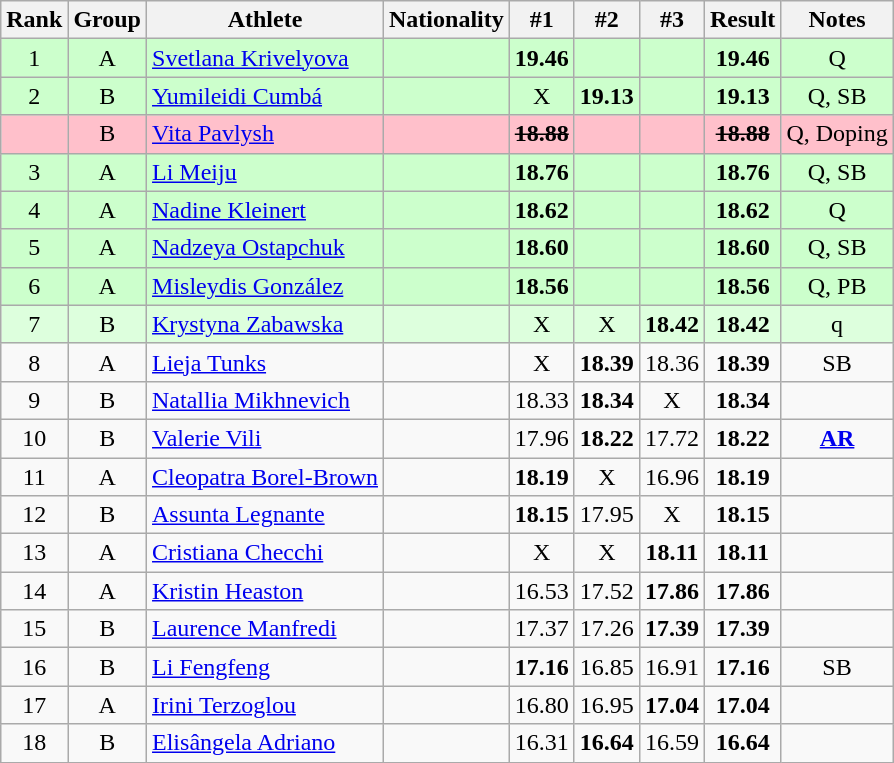<table class="wikitable sortable" style="text-align:center">
<tr>
<th>Rank</th>
<th>Group</th>
<th>Athlete</th>
<th>Nationality</th>
<th>#1</th>
<th>#2</th>
<th>#3</th>
<th>Result</th>
<th>Notes</th>
</tr>
<tr bgcolor=ccffcc>
<td>1</td>
<td>A</td>
<td align=left><a href='#'>Svetlana Krivelyova</a></td>
<td align=left></td>
<td><strong>19.46</strong></td>
<td></td>
<td></td>
<td><strong>19.46</strong></td>
<td>Q</td>
</tr>
<tr bgcolor=ccffcc>
<td>2</td>
<td>B</td>
<td align=left><a href='#'>Yumileidi Cumbá</a></td>
<td align=left></td>
<td>X</td>
<td><strong>19.13</strong></td>
<td></td>
<td><strong>19.13</strong></td>
<td>Q, SB</td>
</tr>
<tr bgcolor=pink>
<td></td>
<td>B</td>
<td align=left><a href='#'>Vita Pavlysh</a></td>
<td align=left></td>
<td><s><strong>18.88</strong> </s></td>
<td></td>
<td></td>
<td><s><strong>18.88</strong> </s></td>
<td>Q, Doping</td>
</tr>
<tr bgcolor=ccffcc>
<td>3</td>
<td>A</td>
<td align=left><a href='#'>Li Meiju</a></td>
<td align=left></td>
<td><strong>18.76</strong></td>
<td></td>
<td></td>
<td><strong>18.76</strong></td>
<td>Q, SB</td>
</tr>
<tr bgcolor=ccffcc>
<td>4</td>
<td>A</td>
<td align=left><a href='#'>Nadine Kleinert</a></td>
<td align=left></td>
<td><strong>18.62</strong></td>
<td></td>
<td></td>
<td><strong>18.62</strong></td>
<td>Q</td>
</tr>
<tr bgcolor=ccffcc>
<td>5</td>
<td>A</td>
<td align=left><a href='#'>Nadzeya Ostapchuk</a></td>
<td align=left></td>
<td><strong>18.60</strong></td>
<td></td>
<td></td>
<td><strong>18.60</strong></td>
<td>Q, SB</td>
</tr>
<tr bgcolor=ccffcc>
<td>6</td>
<td>A</td>
<td align=left><a href='#'>Misleydis González</a></td>
<td align=left></td>
<td><strong>18.56</strong></td>
<td></td>
<td></td>
<td><strong>18.56</strong></td>
<td>Q, PB</td>
</tr>
<tr bgcolor=ddffdd>
<td>7</td>
<td>B</td>
<td align=left><a href='#'>Krystyna Zabawska</a></td>
<td align=left></td>
<td>X</td>
<td>X</td>
<td><strong>18.42</strong></td>
<td><strong>18.42</strong></td>
<td>q</td>
</tr>
<tr>
<td>8</td>
<td>A</td>
<td align=left><a href='#'>Lieja Tunks</a></td>
<td align=left></td>
<td>X</td>
<td><strong>18.39</strong></td>
<td>18.36</td>
<td><strong>18.39</strong></td>
<td>SB</td>
</tr>
<tr>
<td>9</td>
<td>B</td>
<td align=left><a href='#'>Natallia Mikhnevich</a></td>
<td align=left></td>
<td>18.33</td>
<td><strong>18.34</strong></td>
<td>X</td>
<td><strong>18.34</strong></td>
<td></td>
</tr>
<tr>
<td>10</td>
<td>B</td>
<td align=left><a href='#'>Valerie Vili</a></td>
<td align=left></td>
<td>17.96</td>
<td><strong>18.22</strong></td>
<td>17.72</td>
<td><strong>18.22</strong></td>
<td><strong><a href='#'>AR</a></strong></td>
</tr>
<tr>
<td>11</td>
<td>A</td>
<td align=left><a href='#'>Cleopatra Borel-Brown</a></td>
<td align=left></td>
<td><strong>18.19</strong></td>
<td>X</td>
<td>16.96</td>
<td><strong>18.19</strong></td>
<td></td>
</tr>
<tr>
<td>12</td>
<td>B</td>
<td align=left><a href='#'>Assunta Legnante</a></td>
<td align=left></td>
<td><strong>18.15</strong></td>
<td>17.95</td>
<td>X</td>
<td><strong>18.15</strong></td>
<td></td>
</tr>
<tr>
<td>13</td>
<td>A</td>
<td align=left><a href='#'>Cristiana Checchi</a></td>
<td align=left></td>
<td>X</td>
<td>X</td>
<td><strong>18.11</strong></td>
<td><strong>18.11</strong></td>
<td></td>
</tr>
<tr>
<td>14</td>
<td>A</td>
<td align=left><a href='#'>Kristin Heaston</a></td>
<td align=left></td>
<td>16.53</td>
<td>17.52</td>
<td><strong>17.86</strong></td>
<td><strong>17.86</strong></td>
<td></td>
</tr>
<tr>
<td>15</td>
<td>B</td>
<td align=left><a href='#'>Laurence Manfredi</a></td>
<td align=left></td>
<td>17.37</td>
<td>17.26</td>
<td><strong>17.39</strong></td>
<td><strong>17.39</strong></td>
<td></td>
</tr>
<tr>
<td>16</td>
<td>B</td>
<td align=left><a href='#'>Li Fengfeng</a></td>
<td align=left></td>
<td><strong>17.16</strong></td>
<td>16.85</td>
<td>16.91</td>
<td><strong>17.16</strong></td>
<td>SB</td>
</tr>
<tr>
<td>17</td>
<td>A</td>
<td align=left><a href='#'>Irini Terzoglou</a></td>
<td align=left></td>
<td>16.80</td>
<td>16.95</td>
<td><strong>17.04</strong></td>
<td><strong>17.04</strong></td>
<td></td>
</tr>
<tr>
<td>18</td>
<td>B</td>
<td align=left><a href='#'>Elisângela Adriano</a></td>
<td align=left></td>
<td>16.31</td>
<td><strong>16.64</strong></td>
<td>16.59</td>
<td><strong>16.64</strong></td>
<td></td>
</tr>
</table>
